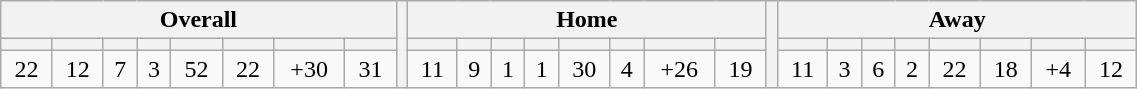<table class="wikitable" style="text-align: center; width:60%">
<tr>
<th colspan="8">Overall</th>
<th rowspan="3" width="1%"></th>
<th colspan="8">Home</th>
<th rowspan="3" width="1%"></th>
<th colspan="8">Away</th>
</tr>
<tr>
<th></th>
<th></th>
<th></th>
<th></th>
<th></th>
<th></th>
<th></th>
<th></th>
<th></th>
<th></th>
<th></th>
<th></th>
<th></th>
<th></th>
<th></th>
<th></th>
<th></th>
<th></th>
<th></th>
<th></th>
<th></th>
<th></th>
<th></th>
<th></th>
</tr>
<tr>
<td>22</td>
<td>12</td>
<td>7</td>
<td>3</td>
<td>52</td>
<td>22</td>
<td>+30</td>
<td>31</td>
<td>11</td>
<td>9</td>
<td>1</td>
<td>1</td>
<td>30</td>
<td>4</td>
<td>+26</td>
<td>19</td>
<td>11</td>
<td>3</td>
<td>6</td>
<td>2</td>
<td>22</td>
<td>18</td>
<td>+4</td>
<td>12</td>
</tr>
</table>
